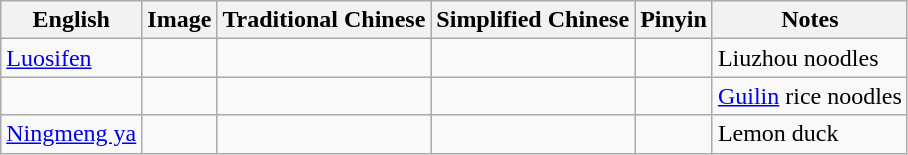<table class="wikitable">
<tr>
<th>English</th>
<th>Image</th>
<th>Traditional Chinese</th>
<th>Simplified Chinese</th>
<th>Pinyin</th>
<th>Notes</th>
</tr>
<tr>
<td><a href='#'>Luosifen</a></td>
<td></td>
<td></td>
<td></td>
<td></td>
<td>Liuzhou noodles</td>
</tr>
<tr>
<td></td>
<td></td>
<td></td>
<td></td>
<td></td>
<td><a href='#'>Guilin</a> rice noodles</td>
</tr>
<tr>
<td><a href='#'>Ningmeng ya</a></td>
<td></td>
<td></td>
<td></td>
<td></td>
<td>Lemon duck</td>
</tr>
</table>
